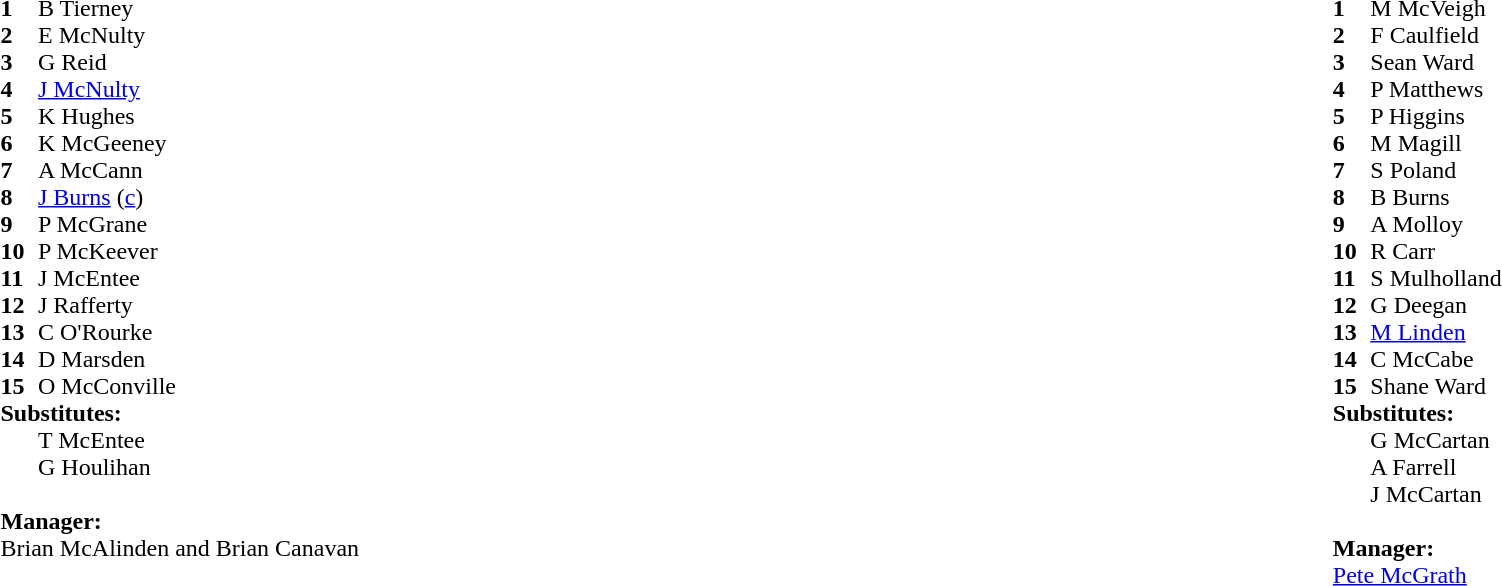<table style="width:100%;">
<tr>
<td style="vertical-align:top; width:50%"><br><table cellspacing="0" cellpadding="0">
<tr>
<th width="25"></th>
</tr>
<tr>
<td><strong>1</strong></td>
<td>B Tierney</td>
<td></td>
</tr>
<tr>
<td><strong>2</strong></td>
<td>E McNulty</td>
<td></td>
</tr>
<tr>
<td><strong>3</strong></td>
<td>G Reid</td>
<td></td>
</tr>
<tr>
<td><strong>4</strong></td>
<td><a href='#'>J McNulty</a></td>
<td></td>
</tr>
<tr>
<td><strong>5</strong></td>
<td>K Hughes</td>
<td></td>
</tr>
<tr>
<td><strong>6</strong></td>
<td>K McGeeney</td>
<td></td>
</tr>
<tr>
<td><strong>7</strong></td>
<td>A McCann</td>
<td></td>
</tr>
<tr>
<td><strong>8</strong></td>
<td><a href='#'>J Burns</a> (<a href='#'>c</a>)</td>
<td></td>
</tr>
<tr>
<td><strong>9</strong></td>
<td>P McGrane</td>
<td></td>
</tr>
<tr>
<td><strong>10</strong></td>
<td>P McKeever</td>
<td></td>
</tr>
<tr>
<td><strong>11</strong></td>
<td>J McEntee</td>
<td></td>
</tr>
<tr>
<td><strong>12</strong></td>
<td>J Rafferty</td>
<td></td>
</tr>
<tr>
<td><strong>13</strong></td>
<td>C O'Rourke</td>
<td></td>
</tr>
<tr>
<td><strong>14</strong></td>
<td>D Marsden</td>
<td></td>
</tr>
<tr>
<td><strong>15</strong></td>
<td>O McConville</td>
<td></td>
</tr>
<tr>
<td colspan=3><strong>Substitutes:</strong></td>
</tr>
<tr>
<td></td>
<td>T McEntee</td>
<td></td>
</tr>
<tr>
<td></td>
<td>G Houlihan</td>
<td></td>
</tr>
<tr>
<td colspan=3><br><strong>Manager:</strong></td>
</tr>
<tr>
</tr>
<tr>
<td colspan="4">Brian McAlinden and Brian Canavan</td>
</tr>
</table>
</td>
<td style="vertical-align:top; width:50%"><br><table cellspacing="0" cellpadding="0" style="margin:auto">
<tr>
<th width="25"></th>
</tr>
<tr>
<td><strong>1</strong></td>
<td>M McVeigh</td>
<td></td>
</tr>
<tr>
<td><strong>2</strong></td>
<td>F Caulfield</td>
<td></td>
</tr>
<tr>
<td><strong>3</strong></td>
<td>Sean Ward</td>
<td> </td>
</tr>
<tr>
<td><strong>4</strong></td>
<td>P Matthews</td>
<td></td>
</tr>
<tr>
<td><strong>5</strong></td>
<td>P Higgins</td>
<td></td>
</tr>
<tr>
<td><strong>6</strong></td>
<td>M Magill</td>
<td></td>
</tr>
<tr>
<td><strong>7</strong></td>
<td>S Poland</td>
<td></td>
</tr>
<tr>
<td><strong>8</strong></td>
<td>B Burns</td>
<td></td>
</tr>
<tr>
<td><strong>9</strong></td>
<td>A Molloy</td>
<td></td>
</tr>
<tr>
<td><strong>10</strong></td>
<td>R Carr</td>
<td></td>
</tr>
<tr>
<td><strong>11</strong></td>
<td>S Mulholland</td>
<td></td>
</tr>
<tr>
<td><strong>12</strong></td>
<td>G Deegan</td>
<td></td>
</tr>
<tr>
<td><strong>13</strong></td>
<td><a href='#'>M Linden</a></td>
<td></td>
</tr>
<tr>
<td><strong>14</strong></td>
<td>C McCabe</td>
<td></td>
</tr>
<tr>
<td><strong>15</strong></td>
<td>Shane Ward</td>
<td></td>
</tr>
<tr>
<td colspan=3><strong>Substitutes:</strong></td>
</tr>
<tr>
<td></td>
<td>G McCartan</td>
<td> </td>
</tr>
<tr>
<td></td>
<td>A Farrell</td>
<td></td>
</tr>
<tr>
<td></td>
<td>J McCartan</td>
<td></td>
</tr>
<tr>
<td colspan=3><br><strong>Manager:</strong></td>
</tr>
<tr>
<td colspan="4"><a href='#'>Pete McGrath</a></td>
</tr>
<tr>
</tr>
</table>
</td>
</tr>
<tr>
</tr>
</table>
